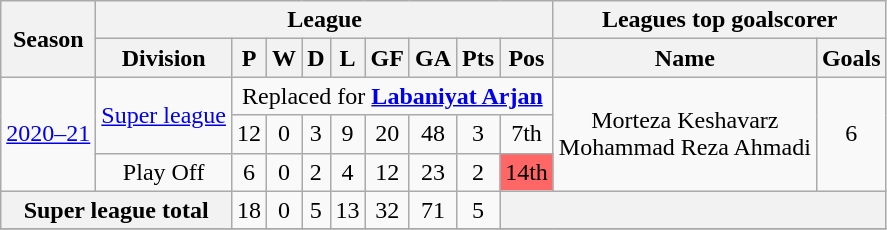<table class="wikitable" style="text-align: center">
<tr>
<th rowspan=2>Season</th>
<th colspan=10>League</th>
<th colspan=2>Leagues top goalscorer</th>
</tr>
<tr>
<th colspan=2>Division</th>
<th>P</th>
<th>W</th>
<th>D</th>
<th>L</th>
<th>GF</th>
<th>GA</th>
<th>Pts</th>
<th>Pos</th>
<th>Name</th>
<th>Goals</th>
</tr>
<tr>
<td rowspan=3><a href='#'>2020–21</a></td>
<td colspan=2 rowspan=2><a href='#'>Super league</a></td>
<td colspan=8>Replaced for <strong><a href='#'>Labaniyat Arjan</a></strong></td>
<td rowspan=3>Morteza Keshavarz <br> Mohammad Reza Ahmadi <br> </td>
<td rowspan=3>6</td>
</tr>
<tr>
<td>12</td>
<td>0</td>
<td>3</td>
<td>9</td>
<td>20</td>
<td>48</td>
<td>3</td>
<td>7th</td>
</tr>
<tr>
<td colspan=2>Play Off</td>
<td>6</td>
<td>0</td>
<td>2</td>
<td>4</td>
<td>12</td>
<td>23</td>
<td>2</td>
<td bgcolor="#FF6666">14th </td>
</tr>
<tr>
<th colspan=3>Super league total</th>
<td>18</td>
<td>0</td>
<td>5</td>
<td>13</td>
<td>32</td>
<td>71</td>
<td>5</td>
<th colspan=5></th>
</tr>
<tr>
</tr>
</table>
